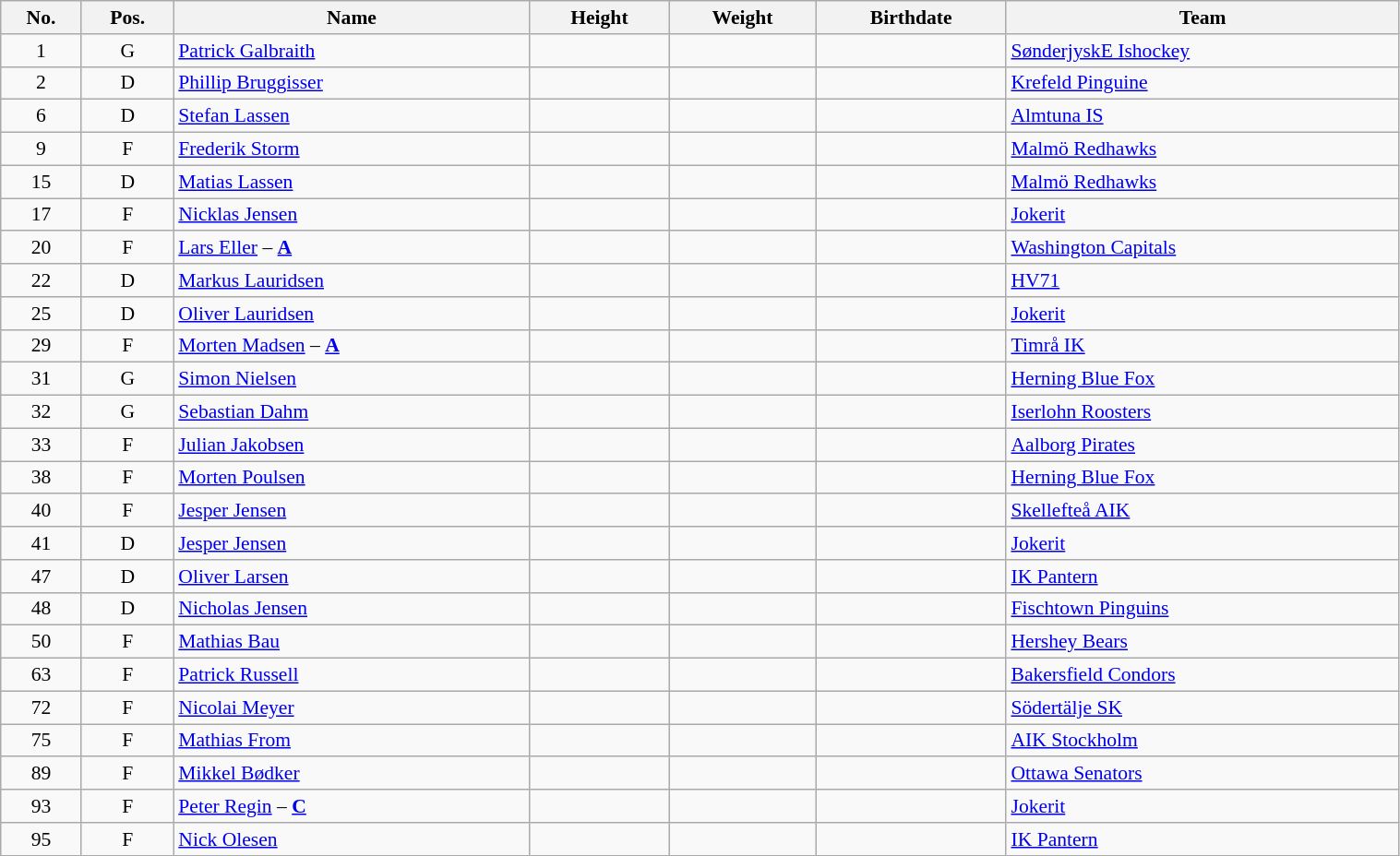<table width="80%" class="wikitable sortable" style="font-size: 90%; text-align: center">
<tr>
<th>No.</th>
<th>Pos.</th>
<th>Name</th>
<th>Height</th>
<th>Weight</th>
<th>Birthdate</th>
<th>Team</th>
</tr>
<tr>
<td>1</td>
<td>G</td>
<td align=left><a href='#'>Patrick Galbraith</a></td>
<td></td>
<td></td>
<td></td>
<td style="text-align:left;"> <a href='#'>SønderjyskE Ishockey</a></td>
</tr>
<tr>
<td>2</td>
<td>D</td>
<td align=left><a href='#'>Phillip Bruggisser</a></td>
<td></td>
<td></td>
<td></td>
<td style="text-align:left;"> <a href='#'>Krefeld Pinguine</a></td>
</tr>
<tr>
<td>6</td>
<td>D</td>
<td align=left><a href='#'>Stefan Lassen</a></td>
<td></td>
<td></td>
<td></td>
<td style="text-align:left;"> <a href='#'>Almtuna IS</a></td>
</tr>
<tr>
<td>9</td>
<td>F</td>
<td align=left><a href='#'>Frederik Storm</a></td>
<td></td>
<td></td>
<td></td>
<td style="text-align:left;"> <a href='#'>Malmö Redhawks</a></td>
</tr>
<tr>
<td>15</td>
<td>D</td>
<td align=left><a href='#'>Matias Lassen</a></td>
<td></td>
<td></td>
<td></td>
<td style="text-align:left;"> <a href='#'>Malmö Redhawks</a></td>
</tr>
<tr>
<td>17</td>
<td>F</td>
<td align=left><a href='#'>Nicklas Jensen</a></td>
<td></td>
<td></td>
<td></td>
<td style="text-align:left;"> <a href='#'>Jokerit</a></td>
</tr>
<tr>
<td>20</td>
<td>F</td>
<td align=left><a href='#'>Lars Eller</a> – <strong><a href='#'>A</a></strong></td>
<td></td>
<td></td>
<td></td>
<td style="text-align:left;"> <a href='#'>Washington Capitals</a></td>
</tr>
<tr>
<td>22</td>
<td>D</td>
<td align=left><a href='#'>Markus Lauridsen</a></td>
<td></td>
<td></td>
<td></td>
<td style="text-align:left;"> <a href='#'>HV71</a></td>
</tr>
<tr>
<td>25</td>
<td>D</td>
<td align=left><a href='#'>Oliver Lauridsen</a></td>
<td></td>
<td></td>
<td></td>
<td style="text-align:left;"> <a href='#'>Jokerit</a></td>
</tr>
<tr>
<td>29</td>
<td>F</td>
<td align=left><a href='#'>Morten Madsen</a> – <strong><a href='#'>A</a></strong></td>
<td></td>
<td></td>
<td></td>
<td style="text-align:left;"> <a href='#'>Timrå IK</a></td>
</tr>
<tr>
<td>31</td>
<td>G</td>
<td align=left><a href='#'>Simon Nielsen</a></td>
<td></td>
<td></td>
<td></td>
<td style="text-align:left;"> <a href='#'>Herning Blue Fox</a></td>
</tr>
<tr>
<td>32</td>
<td>G</td>
<td align=left><a href='#'>Sebastian Dahm</a></td>
<td></td>
<td></td>
<td></td>
<td style="text-align:left;"> <a href='#'>Iserlohn Roosters</a></td>
</tr>
<tr>
<td>33</td>
<td>F</td>
<td align=left><a href='#'>Julian Jakobsen</a></td>
<td></td>
<td></td>
<td></td>
<td style="text-align:left;"> <a href='#'>Aalborg Pirates</a></td>
</tr>
<tr>
<td>38</td>
<td>F</td>
<td align=left><a href='#'>Morten Poulsen</a></td>
<td></td>
<td></td>
<td></td>
<td style="text-align:left;"> <a href='#'>Herning Blue Fox</a></td>
</tr>
<tr>
<td>40</td>
<td>F</td>
<td align=left><a href='#'>Jesper Jensen</a></td>
<td></td>
<td></td>
<td></td>
<td style="text-align:left;"> <a href='#'>Skellefteå AIK</a></td>
</tr>
<tr>
<td>41</td>
<td>D</td>
<td align=left><a href='#'>Jesper Jensen</a></td>
<td></td>
<td></td>
<td></td>
<td style="text-align:left;"> <a href='#'>Jokerit</a></td>
</tr>
<tr>
<td>47</td>
<td>D</td>
<td align=left><a href='#'>Oliver Larsen</a></td>
<td></td>
<td></td>
<td></td>
<td style="text-align:left;"> <a href='#'>IK Pantern</a></td>
</tr>
<tr>
<td>48</td>
<td>D</td>
<td align=left><a href='#'>Nicholas Jensen</a></td>
<td></td>
<td></td>
<td></td>
<td style="text-align:left;"> <a href='#'>Fischtown Pinguins</a></td>
</tr>
<tr>
<td>50</td>
<td>F</td>
<td align=left><a href='#'>Mathias Bau</a></td>
<td></td>
<td></td>
<td></td>
<td style="text-align:left;"> <a href='#'>Hershey Bears</a></td>
</tr>
<tr>
<td>63</td>
<td>F</td>
<td align=left><a href='#'>Patrick Russell</a></td>
<td></td>
<td></td>
<td></td>
<td style="text-align:left;"> <a href='#'>Bakersfield Condors</a></td>
</tr>
<tr>
<td>72</td>
<td>F</td>
<td align=left><a href='#'>Nicolai Meyer</a></td>
<td></td>
<td></td>
<td></td>
<td style="text-align:left;"> <a href='#'>Södertälje SK</a></td>
</tr>
<tr>
<td>75</td>
<td>F</td>
<td align=left><a href='#'>Mathias From</a></td>
<td></td>
<td></td>
<td></td>
<td style="text-align:left;"> <a href='#'>AIK Stockholm</a></td>
</tr>
<tr>
<td>89</td>
<td>F</td>
<td align=left><a href='#'>Mikkel Bødker</a></td>
<td></td>
<td></td>
<td></td>
<td style="text-align:left;"> <a href='#'>Ottawa Senators</a></td>
</tr>
<tr>
<td>93</td>
<td>F</td>
<td align=left><a href='#'>Peter Regin</a> – <strong><a href='#'>C</a></strong></td>
<td></td>
<td></td>
<td></td>
<td style="text-align:left;"> <a href='#'>Jokerit</a></td>
</tr>
<tr>
<td>95</td>
<td>F</td>
<td align=left><a href='#'>Nick Olesen</a></td>
<td></td>
<td></td>
<td></td>
<td style="text-align:left;"> <a href='#'>IK Pantern</a></td>
</tr>
</table>
